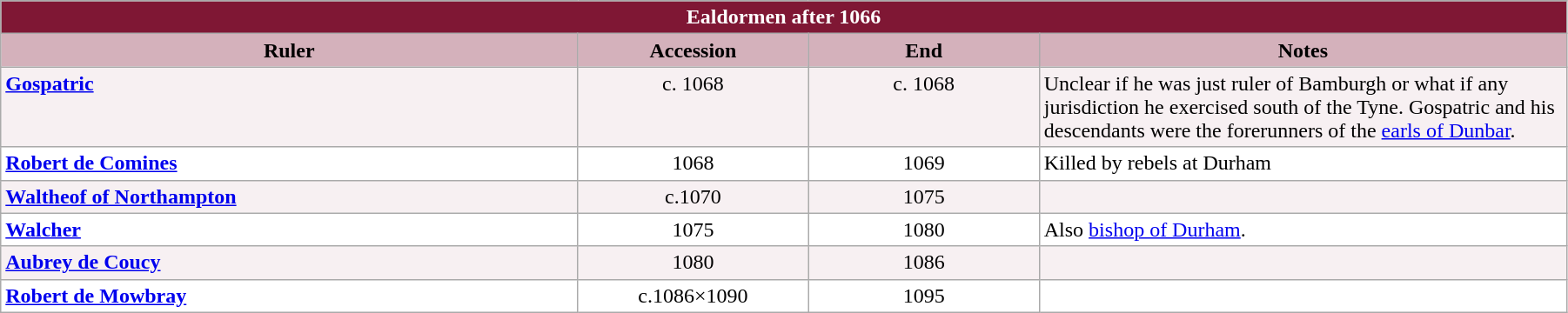<table class="wikitable" style="width:95%;" border="1" cellpadding="2">
<tr>
<th colspan="4" style="background-color: #7F1734; color: white;">Ealdormen after 1066</th>
</tr>
<tr>
<th style="background-color: #D4B1BB; width: 35%;">Ruler</th>
<th style="background-color: #D4B1BB; width: 14%;">Accession</th>
<th style="background-color: #D4B1BB; width: 14%;">End</th>
<th style="background-color: #D4B1BB; width: 32%;">Notes</th>
</tr>
<tr valign="top" style="background-color: #F7F0F2;">
<td><strong><a href='#'>Gospatric</a></strong></td>
<td style="text-align: center;">c. 1068</td>
<td style="text-align: center;">c. 1068</td>
<td>Unclear if he was just ruler of Bamburgh or what if any jurisdiction he exercised south of the Tyne. Gospatric and his descendants were the forerunners of the <a href='#'>earls of Dunbar</a>.</td>
</tr>
<tr valign="top" style="background-color: white;">
<td><strong><a href='#'>Robert de Comines</a></strong></td>
<td style="text-align: center;">1068</td>
<td style="text-align: center;">1069</td>
<td>Killed by rebels at Durham</td>
</tr>
<tr valign="top" style="background-color: #F7F0F2;">
<td><strong><a href='#'>Waltheof of Northampton</a></strong></td>
<td style="text-align: center;">c.1070</td>
<td style="text-align: center;">1075</td>
<td></td>
</tr>
<tr valign="top" style="background-color: white;">
<td><strong><a href='#'>Walcher</a></strong></td>
<td style="text-align: center;">1075</td>
<td style="text-align: center;">1080</td>
<td>Also <a href='#'>bishop of Durham</a>.</td>
</tr>
<tr valign="top" style="background-color: #F7F0F2;">
<td><strong><a href='#'>Aubrey de Coucy</a></strong></td>
<td style="text-align: center;">1080</td>
<td style="text-align: center;">1086</td>
<td></td>
</tr>
<tr valign="top" style="background-color: white;">
<td><strong><a href='#'>Robert de Mowbray</a></strong></td>
<td style="text-align: center;">c.1086×1090</td>
<td style="text-align: center;">1095</td>
<td></td>
</tr>
</table>
